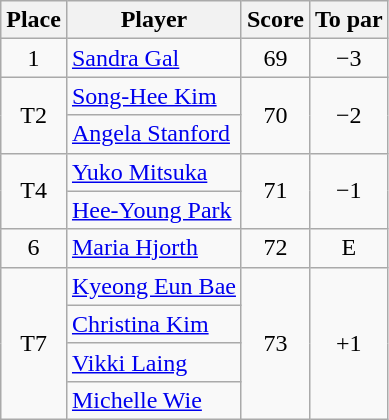<table class="wikitable">
<tr>
<th>Place</th>
<th>Player</th>
<th>Score</th>
<th>To par</th>
</tr>
<tr>
<td align=center>1</td>
<td> <a href='#'>Sandra Gal</a></td>
<td align=center>69</td>
<td align=center>−3</td>
</tr>
<tr>
<td rowspan="2" align=center>T2</td>
<td> <a href='#'>Song-Hee Kim</a></td>
<td rowspan="2" align=center>70</td>
<td rowspan="2" align=center>−2</td>
</tr>
<tr>
<td> <a href='#'>Angela Stanford</a></td>
</tr>
<tr>
<td rowspan="2" align=center>T4</td>
<td> <a href='#'>Yuko Mitsuka</a></td>
<td rowspan="2" align=center>71</td>
<td rowspan="2" align=center>−1</td>
</tr>
<tr>
<td> <a href='#'>Hee-Young Park</a></td>
</tr>
<tr>
<td align=center>6</td>
<td> <a href='#'>Maria Hjorth</a></td>
<td align=center>72</td>
<td align=center>E</td>
</tr>
<tr>
<td rowspan="4" align=center>T7</td>
<td> <a href='#'>Kyeong Eun Bae</a></td>
<td rowspan="4" align=center>73</td>
<td rowspan="4" align=center>+1</td>
</tr>
<tr>
<td> <a href='#'>Christina Kim</a></td>
</tr>
<tr>
<td> <a href='#'>Vikki Laing</a></td>
</tr>
<tr>
<td> <a href='#'>Michelle Wie</a></td>
</tr>
</table>
